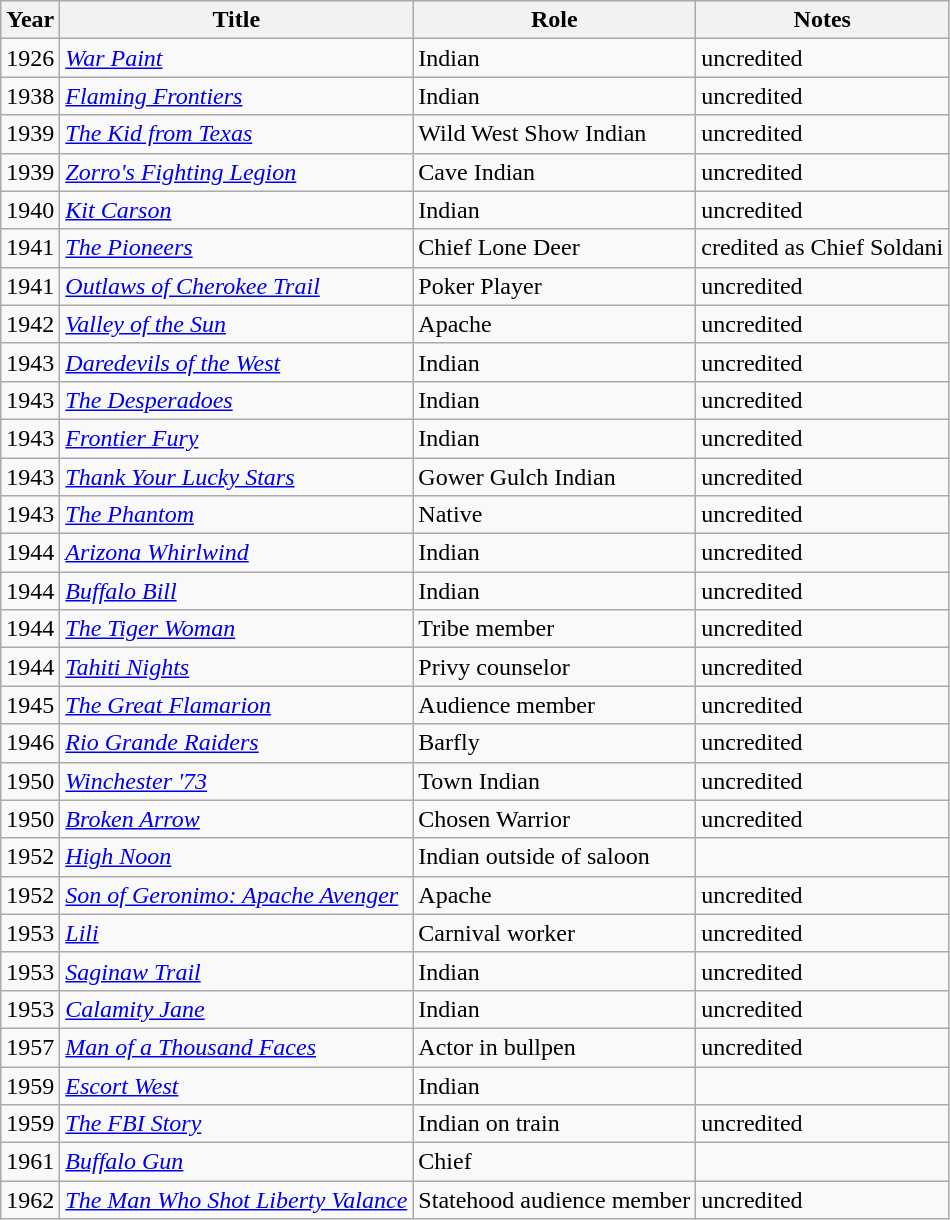<table class="wikitable sortable">
<tr>
<th>Year</th>
<th>Title</th>
<th class="unsortable">Role</th>
<th class="unsortable">Notes</th>
</tr>
<tr>
<td>1926</td>
<td><em><a href='#'>War Paint</a></em></td>
<td>Indian</td>
<td>uncredited</td>
</tr>
<tr>
<td>1938</td>
<td><em><a href='#'>Flaming Frontiers</a></em></td>
<td>Indian</td>
<td>uncredited</td>
</tr>
<tr>
<td>1939</td>
<td><em><a href='#'>The Kid from Texas</a></em></td>
<td>Wild West Show Indian</td>
<td>uncredited</td>
</tr>
<tr>
<td>1939</td>
<td><em><a href='#'>Zorro's Fighting Legion</a></em></td>
<td>Cave Indian</td>
<td>uncredited</td>
</tr>
<tr>
<td>1940</td>
<td><em><a href='#'>Kit Carson</a></em></td>
<td>Indian</td>
<td>uncredited</td>
</tr>
<tr>
<td>1941</td>
<td><em><a href='#'>The Pioneers</a></em></td>
<td>Chief Lone Deer</td>
<td>credited as Chief Soldani</td>
</tr>
<tr>
<td>1941</td>
<td><em><a href='#'>Outlaws of Cherokee Trail</a></em></td>
<td>Poker Player</td>
<td>uncredited</td>
</tr>
<tr>
<td>1942</td>
<td><em><a href='#'>Valley of the Sun</a></em></td>
<td>Apache</td>
<td>uncredited</td>
</tr>
<tr>
<td>1943</td>
<td><em><a href='#'>Daredevils of the West</a></em></td>
<td>Indian</td>
<td>uncredited</td>
</tr>
<tr>
<td>1943</td>
<td><em><a href='#'>The Desperadoes</a></em></td>
<td>Indian</td>
<td>uncredited</td>
</tr>
<tr>
<td>1943</td>
<td><em><a href='#'>Frontier Fury</a></em></td>
<td>Indian</td>
<td>uncredited</td>
</tr>
<tr>
<td>1943</td>
<td><em><a href='#'>Thank Your Lucky Stars</a></em></td>
<td>Gower Gulch Indian</td>
<td>uncredited</td>
</tr>
<tr>
<td>1943</td>
<td><em><a href='#'>The Phantom</a></em></td>
<td>Native</td>
<td>uncredited</td>
</tr>
<tr>
<td>1944</td>
<td><em><a href='#'>Arizona Whirlwind</a></em></td>
<td>Indian</td>
<td>uncredited</td>
</tr>
<tr>
<td>1944</td>
<td><em><a href='#'>Buffalo Bill</a></em></td>
<td>Indian</td>
<td>uncredited</td>
</tr>
<tr>
<td>1944</td>
<td><em><a href='#'>The Tiger Woman</a></em></td>
<td>Tribe member</td>
<td>uncredited</td>
</tr>
<tr>
<td>1944</td>
<td><em><a href='#'>Tahiti Nights</a></em></td>
<td>Privy counselor</td>
<td>uncredited</td>
</tr>
<tr>
<td>1945</td>
<td><em><a href='#'>The Great Flamarion</a></em></td>
<td>Audience member</td>
<td>uncredited</td>
</tr>
<tr>
<td>1946</td>
<td><em><a href='#'>Rio Grande Raiders</a></em></td>
<td>Barfly</td>
<td>uncredited</td>
</tr>
<tr>
<td>1950</td>
<td><em><a href='#'>Winchester '73</a></em></td>
<td>Town Indian</td>
<td>uncredited</td>
</tr>
<tr>
<td>1950</td>
<td><em><a href='#'>Broken Arrow</a></em></td>
<td>Chosen Warrior</td>
<td>uncredited</td>
</tr>
<tr>
<td>1952</td>
<td><em><a href='#'>High Noon</a></em></td>
<td>Indian outside of saloon</td>
<td uncredited></td>
</tr>
<tr>
<td>1952</td>
<td><em><a href='#'>Son of Geronimo: Apache Avenger</a></em></td>
<td>Apache</td>
<td>uncredited</td>
</tr>
<tr>
<td>1953</td>
<td><em><a href='#'>Lili</a></em></td>
<td>Carnival worker</td>
<td>uncredited</td>
</tr>
<tr>
<td>1953</td>
<td><em><a href='#'>Saginaw Trail</a></em></td>
<td>Indian</td>
<td>uncredited</td>
</tr>
<tr>
<td>1953</td>
<td><em><a href='#'>Calamity Jane</a></em></td>
<td>Indian</td>
<td>uncredited</td>
</tr>
<tr>
<td>1957</td>
<td><em><a href='#'>Man of a Thousand Faces</a></em></td>
<td>Actor in bullpen</td>
<td>uncredited</td>
</tr>
<tr>
<td>1959</td>
<td><em><a href='#'>Escort West</a></em></td>
<td>Indian</td>
<td></td>
</tr>
<tr>
<td>1959</td>
<td><em><a href='#'>The FBI Story</a></em></td>
<td>Indian on train</td>
<td>uncredited</td>
</tr>
<tr>
<td>1961</td>
<td><em><a href='#'>Buffalo Gun</a></em></td>
<td>Chief</td>
<td></td>
</tr>
<tr>
<td>1962</td>
<td><em><a href='#'>The Man Who Shot Liberty Valance</a></em></td>
<td>Statehood audience member</td>
<td>uncredited</td>
</tr>
</table>
